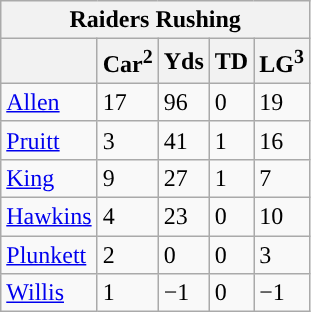<table class="wikitable">
<tr>
<th colspan="5">Raiders Rushing</th>
</tr>
<tr>
<th></th>
<th>Car<sup>2</sup></th>
<th>Yds</th>
<th>TD</th>
<th>LG<sup>3</sup></th>
</tr>
<tr>
<td><a href='#'>Allen</a></td>
<td>17</td>
<td>96</td>
<td>0</td>
<td>19</td>
</tr>
<tr>
<td><a href='#'>Pruitt</a></td>
<td>3</td>
<td>41</td>
<td>1</td>
<td>16</td>
</tr>
<tr>
<td><a href='#'>King</a></td>
<td>9</td>
<td>27</td>
<td>1</td>
<td>7</td>
</tr>
<tr>
<td><a href='#'>Hawkins</a></td>
<td>4</td>
<td>23</td>
<td>0</td>
<td>10</td>
</tr>
<tr>
<td><a href='#'>Plunkett</a></td>
<td>2</td>
<td>0</td>
<td>0</td>
<td>3</td>
</tr>
<tr>
<td><a href='#'>Willis</a></td>
<td>1</td>
<td>−1</td>
<td>0</td>
<td>−1</td>
</tr>
</table>
